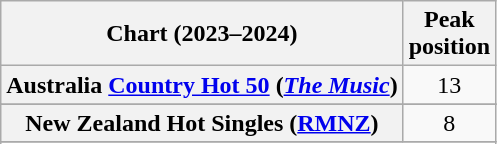<table class="wikitable sortable plainrowheaders" style="text-align:center">
<tr>
<th scope="col">Chart (2023–2024)</th>
<th scope="col">Peak<br>position</th>
</tr>
<tr>
<th scope="row">Australia <a href='#'>Country Hot 50</a> (<em><a href='#'>The Music</a></em>)</th>
<td>13</td>
</tr>
<tr>
</tr>
<tr>
</tr>
<tr>
</tr>
<tr>
<th scope="row">New Zealand Hot Singles (<a href='#'>RMNZ</a>)</th>
<td>8</td>
</tr>
<tr>
</tr>
<tr>
</tr>
<tr>
</tr>
</table>
